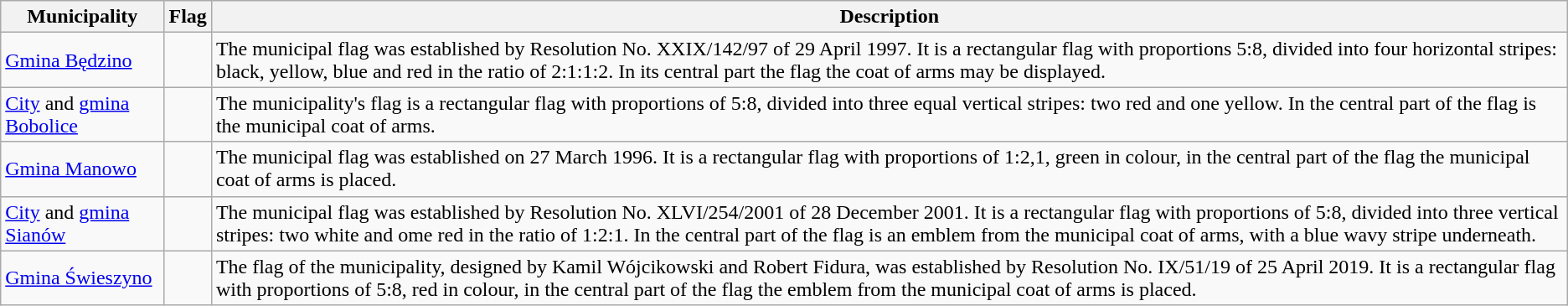<table class="wikitable">
<tr>
<th>Municipality</th>
<th>Flag</th>
<th>Description</th>
</tr>
<tr>
<td><a href='#'>Gmina Będzino</a></td>
<td></td>
<td>The municipal flag was established by Resolution No. XXIX/142/97 of 29 April 1997. It is a rectangular flag with proportions 5:8, divided into four horizontal stripes: black, yellow, blue and red in the ratio of 2:1:1:2. In its central part the flag the coat of arms may be displayed.</td>
</tr>
<tr>
<td><a href='#'>City</a> and <a href='#'>gmina Bobolice</a></td>
<td></td>
<td>The municipality's flag is a rectangular flag with proportions of 5:8, divided into three equal vertical stripes: two red and one yellow. In the central part of the flag is the municipal coat of arms.</td>
</tr>
<tr>
<td><a href='#'>Gmina Manowo</a></td>
<td></td>
<td>The municipal flag was established on 27 March 1996. It is a rectangular flag with proportions of 1:2,1, green in colour, in the central part of the flag the municipal coat of arms is placed.</td>
</tr>
<tr>
<td><a href='#'>City</a> and <a href='#'>gmina Sianów</a></td>
<td></td>
<td>The municipal flag was established by Resolution No. XLVI/254/2001 of 28 December 2001. It is a rectangular flag with proportions of 5:8, divided into three vertical stripes: two white and ome red in the ratio of 1:2:1. In the central part of the flag is an emblem from the municipal coat of arms, with a blue wavy stripe underneath.</td>
</tr>
<tr>
<td><a href='#'>Gmina Świeszyno</a></td>
<td></td>
<td>The flag of the municipality, designed by Kamil Wójcikowski and Robert Fidura, was established by Resolution No. IX/51/19 of 25 April 2019. It is a rectangular flag with proportions of 5:8, red in colour, in the central part of the flag the emblem from the municipal coat of arms is placed.</td>
</tr>
</table>
